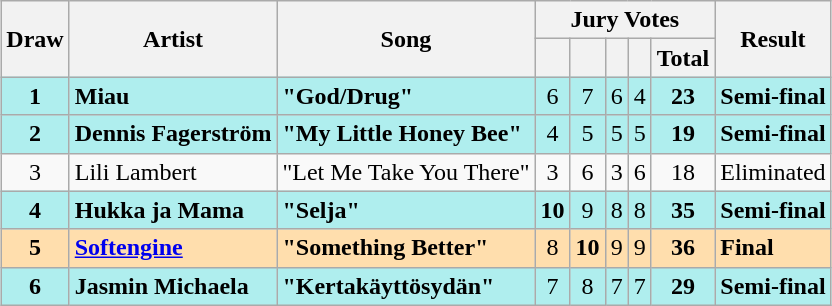<table class="sortable wikitable" style="margin: 1em auto 1em auto; text-align:center;">
<tr>
<th rowspan="2">Draw</th>
<th rowspan="2">Artist</th>
<th rowspan="2">Song</th>
<th colspan="5">Jury Votes</th>
<th rowspan="2">Result</th>
</tr>
<tr>
<th></th>
<th></th>
<th></th>
<th></th>
<th>Total</th>
</tr>
<tr style="background:paleturquoise;">
<td><strong>1</strong></td>
<td align="left"><strong>Miau</strong></td>
<td align="left"><strong>"God/Drug"</strong></td>
<td>6</td>
<td>7</td>
<td>6</td>
<td>4</td>
<td><strong>23</strong></td>
<td align="left"><strong>Semi-final</strong></td>
</tr>
<tr style="background:paleturquoise;">
<td><strong>2</strong></td>
<td align="left"><strong>Dennis Fagerström</strong></td>
<td align="left"><strong>"My Little Honey Bee"</strong></td>
<td>4</td>
<td>5</td>
<td>5</td>
<td>5</td>
<td><strong>19</strong></td>
<td align="left"><strong>Semi-final</strong></td>
</tr>
<tr>
<td>3</td>
<td align="left">Lili Lambert</td>
<td align="left">"Let Me Take You There"</td>
<td>3</td>
<td>6</td>
<td>3</td>
<td>6</td>
<td>18</td>
<td align="left">Eliminated</td>
</tr>
<tr style="background:paleturquoise;">
<td><strong>4</strong></td>
<td align="left"><strong>Hukka ja Mama</strong></td>
<td align="left"><strong>"Selja"</strong></td>
<td><strong>10</strong></td>
<td>9</td>
<td>8</td>
<td>8</td>
<td><strong>35</strong></td>
<td align="left"><strong>Semi-final</strong></td>
</tr>
<tr style="background:navajowhite;">
<td><strong>5</strong></td>
<td align="left"><strong><a href='#'>Softengine</a></strong></td>
<td align="left"><strong>"Something Better"</strong></td>
<td>8</td>
<td><strong>10</strong></td>
<td>9</td>
<td>9</td>
<td><strong>36</strong></td>
<td align="left"><strong>Final</strong></td>
</tr>
<tr style="background:paleturquoise;">
<td><strong>6</strong></td>
<td align="left"><strong>Jasmin Michaela</strong></td>
<td align="left"><strong>"Kertakäyttösydän"</strong></td>
<td>7</td>
<td>8</td>
<td>7</td>
<td>7</td>
<td><strong>29</strong></td>
<td align="left"><strong>Semi-final</strong></td>
</tr>
</table>
